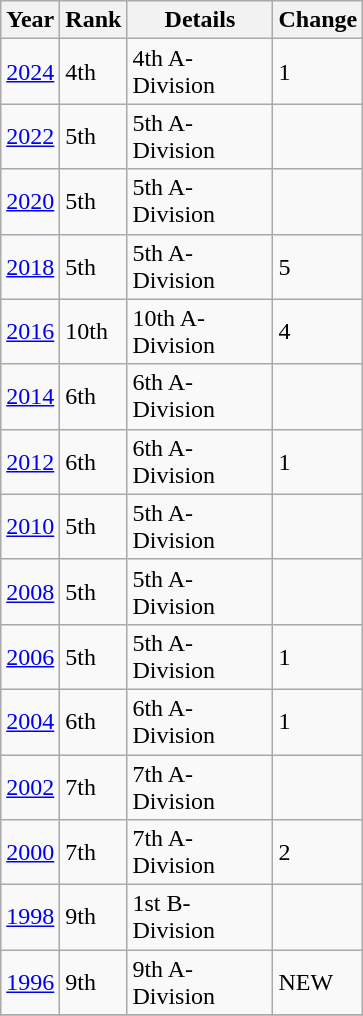<table class="wikitable">
<tr>
<th width=30>Year</th>
<th width=20>Rank</th>
<th width=90>Details</th>
<th width=20>Change</th>
</tr>
<tr>
<td style="text-align:left;"><a href='#'>2024</a></td>
<td>4th</td>
<td>4th A-Division</td>
<td>1</td>
</tr>
<tr>
<td style="text-align:left;"><a href='#'>2022</a></td>
<td>5th</td>
<td>5th A-Division</td>
<td></td>
</tr>
<tr>
<td style="text-align:left;"><a href='#'>2020</a></td>
<td>5th</td>
<td>5th A-Division</td>
<td></td>
</tr>
<tr>
<td style="text-align:left;"><a href='#'>2018</a></td>
<td>5th</td>
<td>5th A-Division</td>
<td>5</td>
</tr>
<tr>
<td style="text-align:left;"><a href='#'>2016</a></td>
<td>10th</td>
<td>10th A-Division</td>
<td>4</td>
</tr>
<tr>
<td style="text-align:left;"><a href='#'>2014</a></td>
<td>6th</td>
<td>6th A-Division</td>
<td></td>
</tr>
<tr>
<td style="text-align:left;"><a href='#'>2012</a></td>
<td>6th</td>
<td>6th A-Division</td>
<td>1</td>
</tr>
<tr>
<td style="text-align:left;"><a href='#'>2010</a></td>
<td>5th</td>
<td>5th A-Division</td>
<td></td>
</tr>
<tr>
<td style="text-align:left;"><a href='#'>2008</a></td>
<td>5th</td>
<td>5th A-Division</td>
<td></td>
</tr>
<tr>
<td style="text-align:left;"><a href='#'>2006</a></td>
<td>5th</td>
<td>5th A-Division</td>
<td>1</td>
</tr>
<tr>
<td style="text-align:left;"><a href='#'>2004</a></td>
<td>6th</td>
<td>6th A-Division</td>
<td>1</td>
</tr>
<tr>
<td style="text-align:left;"><a href='#'>2002</a></td>
<td>7th</td>
<td>7th A-Division</td>
<td></td>
</tr>
<tr>
<td style="text-align:left;"><a href='#'>2000</a></td>
<td>7th</td>
<td>7th A-Division</td>
<td>2</td>
</tr>
<tr>
<td style="text-align:left;"><a href='#'>1998</a></td>
<td>9th</td>
<td>1st B-Division</td>
<td></td>
</tr>
<tr>
<td style="text-align:left;"><a href='#'>1996</a></td>
<td>9th</td>
<td>9th A-Division</td>
<td>NEW</td>
</tr>
<tr>
</tr>
</table>
